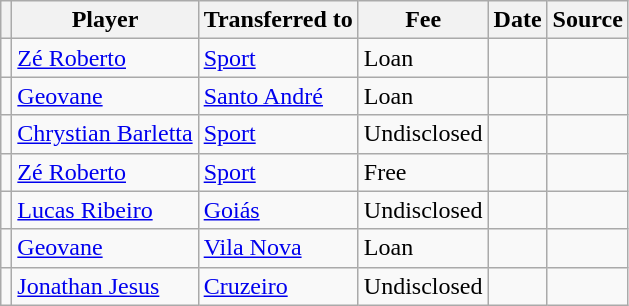<table class="wikitable plainrowheaders sortable">
<tr>
<th></th>
<th scope="col">Player</th>
<th>Transferred to</th>
<th style="width: 65px;">Fee</th>
<th scope="col">Date</th>
<th scope="col">Source</th>
</tr>
<tr>
<td align="center"></td>
<td> <a href='#'>Zé Roberto</a></td>
<td> <a href='#'>Sport</a></td>
<td>Loan</td>
<td></td>
<td></td>
</tr>
<tr>
<td align="center"></td>
<td> <a href='#'>Geovane</a></td>
<td> <a href='#'>Santo André</a></td>
<td>Loan</td>
<td></td>
<td></td>
</tr>
<tr>
<td align="center"></td>
<td> <a href='#'>Chrystian Barletta</a></td>
<td> <a href='#'>Sport</a></td>
<td>Undisclosed</td>
<td></td>
<td></td>
</tr>
<tr>
<td align="center"></td>
<td> <a href='#'>Zé Roberto</a></td>
<td> <a href='#'>Sport</a></td>
<td>Free</td>
<td></td>
<td></td>
</tr>
<tr>
<td align="center"></td>
<td> <a href='#'>Lucas Ribeiro</a></td>
<td> <a href='#'>Goiás</a></td>
<td>Undisclosed</td>
<td></td>
<td></td>
</tr>
<tr>
<td align="center"></td>
<td> <a href='#'>Geovane</a></td>
<td> <a href='#'>Vila Nova</a></td>
<td>Loan</td>
<td></td>
<td></td>
</tr>
<tr>
<td align="center"></td>
<td> <a href='#'>Jonathan Jesus</a></td>
<td> <a href='#'>Cruzeiro</a></td>
<td>Undisclosed</td>
<td></td>
<td></td>
</tr>
</table>
